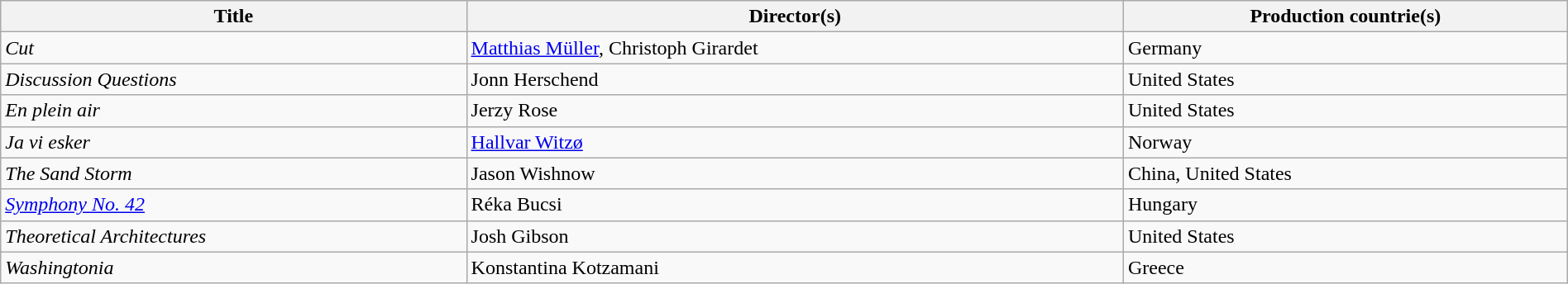<table class="sortable wikitable" style="width:100%; margin-bottom:4px" cellpadding="5">
<tr>
<th scope="col">Title</th>
<th scope="col">Director(s)</th>
<th scope="col">Production countrie(s)</th>
</tr>
<tr>
<td><em>Cut</em></td>
<td><a href='#'>Matthias Müller</a>, Christoph Girardet</td>
<td>Germany</td>
</tr>
<tr>
<td><em>Discussion Questions</em></td>
<td>Jonn Herschend</td>
<td>United States</td>
</tr>
<tr>
<td><em>En plein air</em></td>
<td>Jerzy Rose</td>
<td>United States</td>
</tr>
<tr>
<td><em>Ja vi esker</em></td>
<td><a href='#'>Hallvar Witzø</a></td>
<td>Norway</td>
</tr>
<tr>
<td><em>The Sand Storm</em></td>
<td>Jason Wishnow</td>
<td>China, United States</td>
</tr>
<tr>
<td><em><a href='#'>Symphony No. 42</a></em></td>
<td>Réka Bucsi</td>
<td>Hungary</td>
</tr>
<tr>
<td><em>Theoretical Architectures</em></td>
<td>Josh Gibson</td>
<td>United States</td>
</tr>
<tr>
<td><em>Washingtonia</em></td>
<td>Konstantina Kotzamani</td>
<td>Greece</td>
</tr>
</table>
